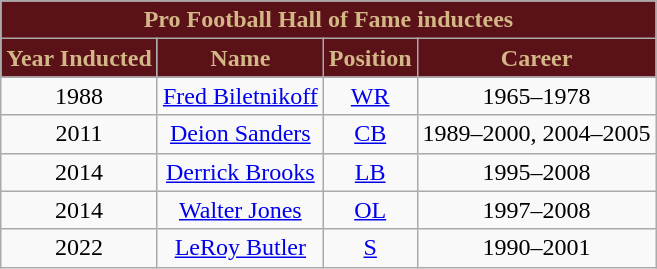<table class="wikitable">
<tr>
<td colspan="4" style="background:#5a1118; color:#d3b787; text-align:center;"><strong>Pro Football Hall of Fame inductees</strong></td>
</tr>
<tr>
<th style="background:#5a1118; color:#d3b787;">Year Inducted</th>
<th style="background:#5a1118; color:#d3b787;">Name</th>
<th style="background:#5a1118; color:#d3b787;">Position</th>
<th style="background:#5a1118; color:#d3b787;">Career</th>
</tr>
<tr style="text-align:center;">
<td>1988</td>
<td><a href='#'>Fred Biletnikoff</a></td>
<td><a href='#'>WR</a></td>
<td>1965–1978</td>
</tr>
<tr style="text-align:center;">
<td>2011</td>
<td><a href='#'>Deion Sanders</a></td>
<td><a href='#'>CB</a></td>
<td>1989–2000, 2004–2005</td>
</tr>
<tr style="text-align:center;">
<td>2014</td>
<td><a href='#'>Derrick Brooks</a></td>
<td><a href='#'>LB</a></td>
<td>1995–2008</td>
</tr>
<tr style="text-align:center;">
<td>2014</td>
<td><a href='#'>Walter Jones</a></td>
<td><a href='#'>OL</a></td>
<td>1997–2008</td>
</tr>
<tr style="text-align:center;">
<td>2022</td>
<td><a href='#'>LeRoy Butler</a></td>
<td><a href='#'>S</a></td>
<td>1990–2001</td>
</tr>
</table>
